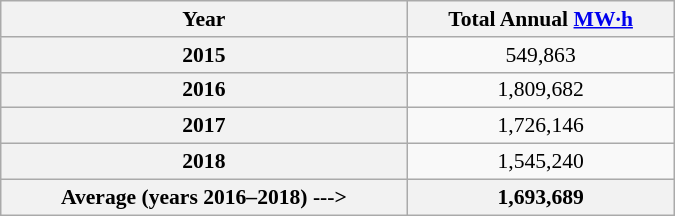<table class=wikitable style="text-align:center; font-size:0.9em; width:450px;">
<tr>
<th>Year</th>
<th>Total Annual <a href='#'>MW·h</a></th>
</tr>
<tr>
<th>2015</th>
<td>549,863</td>
</tr>
<tr>
<th>2016</th>
<td>1,809,682</td>
</tr>
<tr>
<th>2017</th>
<td>1,726,146</td>
</tr>
<tr>
<th>2018</th>
<td>1,545,240</td>
</tr>
<tr>
<th>Average (years 2016–2018) ---></th>
<th>1,693,689</th>
</tr>
</table>
